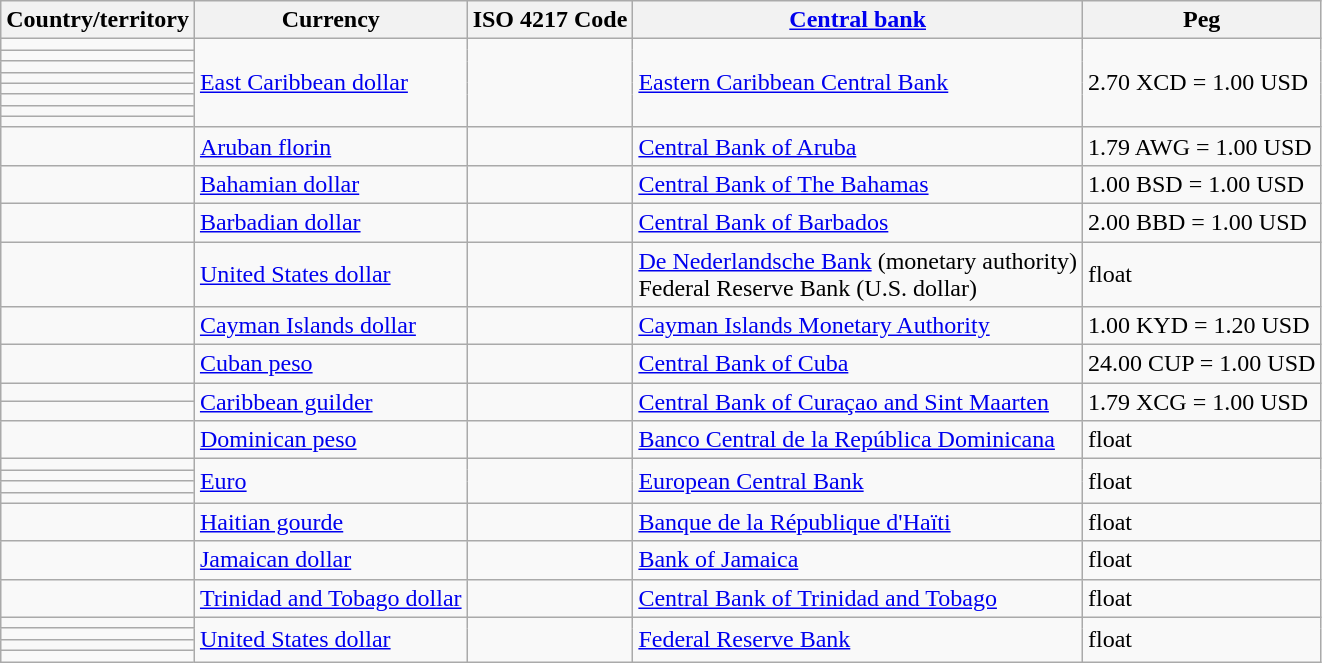<table class="wikitable sortable">
<tr>
<th>Country/territory</th>
<th>Currency</th>
<th>ISO 4217 Code</th>
<th><a href='#'>Central bank</a></th>
<th>Peg</th>
</tr>
<tr>
<td></td>
<td rowspan=8><a href='#'>East Caribbean dollar</a></td>
<td rowspan=8></td>
<td rowspan=8><a href='#'>Eastern Caribbean Central Bank</a></td>
<td rowspan=8>2.70 XCD = 1.00 USD</td>
</tr>
<tr>
<td></td>
</tr>
<tr>
<td></td>
</tr>
<tr>
<td></td>
</tr>
<tr>
<td></td>
</tr>
<tr>
<td></td>
</tr>
<tr>
<td></td>
</tr>
<tr>
<td></td>
</tr>
<tr>
<td></td>
<td><a href='#'>Aruban florin</a></td>
<td></td>
<td><a href='#'>Central Bank of Aruba</a></td>
<td>1.79 AWG = 1.00 USD</td>
</tr>
<tr>
<td></td>
<td><a href='#'>Bahamian dollar</a></td>
<td></td>
<td><a href='#'>Central Bank of The Bahamas</a></td>
<td>1.00 BSD = 1.00 USD</td>
</tr>
<tr>
<td></td>
<td><a href='#'>Barbadian dollar</a></td>
<td></td>
<td><a href='#'>Central Bank of Barbados</a></td>
<td>2.00 BBD = 1.00 USD</td>
</tr>
<tr>
<td></td>
<td><a href='#'>United States dollar</a></td>
<td></td>
<td><a href='#'>De Nederlandsche Bank</a> (monetary authority)<br>Federal Reserve Bank (U.S. dollar)</td>
<td>float</td>
</tr>
<tr>
<td></td>
<td><a href='#'>Cayman Islands dollar</a></td>
<td></td>
<td><a href='#'>Cayman Islands Monetary Authority</a></td>
<td>1.00 KYD = 1.20 USD</td>
</tr>
<tr>
<td></td>
<td><a href='#'>Cuban peso</a></td>
<td></td>
<td><a href='#'>Central Bank of Cuba</a></td>
<td>24.00 CUP = 1.00 USD</td>
</tr>
<tr>
<td></td>
<td rowspan=2><a href='#'>Caribbean guilder</a></td>
<td rowspan=2></td>
<td rowspan=2><a href='#'>Central Bank of Curaçao and Sint Maarten</a></td>
<td rowspan=2>1.79 XCG = 1.00 USD</td>
</tr>
<tr>
<td></td>
</tr>
<tr>
<td></td>
<td><a href='#'>Dominican peso</a></td>
<td></td>
<td><a href='#'>Banco Central de la República Dominicana</a></td>
<td>float</td>
</tr>
<tr>
<td></td>
<td rowspan=4><a href='#'>Euro</a></td>
<td rowspan=4></td>
<td rowspan=4><a href='#'>European Central Bank</a></td>
<td rowspan=4>float</td>
</tr>
<tr>
<td></td>
</tr>
<tr>
<td></td>
</tr>
<tr>
<td></td>
</tr>
<tr>
<td></td>
<td><a href='#'>Haitian gourde</a></td>
<td></td>
<td><a href='#'>Banque de la République d'Haïti</a></td>
<td>float</td>
</tr>
<tr>
<td></td>
<td><a href='#'>Jamaican dollar</a></td>
<td></td>
<td><a href='#'>Bank of Jamaica</a></td>
<td>float</td>
</tr>
<tr>
<td></td>
<td><a href='#'>Trinidad and Tobago dollar</a></td>
<td></td>
<td><a href='#'>Central Bank of Trinidad and Tobago</a></td>
<td>float</td>
</tr>
<tr>
<td></td>
<td rowspan="4"><a href='#'>United States dollar</a></td>
<td rowspan="4"></td>
<td rowspan="4"><a href='#'>Federal Reserve Bank</a></td>
<td rowspan="4">float</td>
</tr>
<tr>
<td></td>
</tr>
<tr>
<td></td>
</tr>
<tr>
<td></td>
</tr>
</table>
